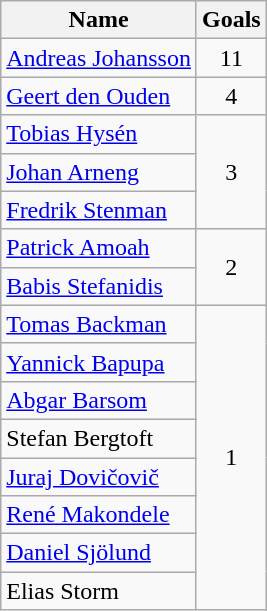<table class="wikitable">
<tr>
<th>Name</th>
<th>Goals</th>
</tr>
<tr>
<td> <a href='#'>Andreas Johansson</a></td>
<td align=center>11</td>
</tr>
<tr>
<td> <a href='#'>Geert den Ouden</a></td>
<td align=center>4</td>
</tr>
<tr>
<td> <a href='#'>Tobias Hysén</a></td>
<td rowspan="3" style="text-align:center;">3</td>
</tr>
<tr>
<td> <a href='#'>Johan Arneng</a></td>
</tr>
<tr>
<td> <a href='#'>Fredrik Stenman</a></td>
</tr>
<tr>
<td> <a href='#'>Patrick Amoah</a></td>
<td rowspan="2" style="text-align:center;">2</td>
</tr>
<tr>
<td> <a href='#'>Babis Stefanidis</a></td>
</tr>
<tr>
<td> <a href='#'>Tomas Backman</a></td>
<td rowspan="8" style="text-align:center;">1</td>
</tr>
<tr>
<td> <a href='#'>Yannick Bapupa</a></td>
</tr>
<tr>
<td> <a href='#'>Abgar Barsom</a></td>
</tr>
<tr>
<td> Stefan Bergtoft</td>
</tr>
<tr>
<td> <a href='#'>Juraj Dovičovič</a></td>
</tr>
<tr>
<td> <a href='#'>René Makondele</a></td>
</tr>
<tr>
<td> <a href='#'>Daniel Sjölund</a></td>
</tr>
<tr>
<td> Elias Storm</td>
</tr>
</table>
